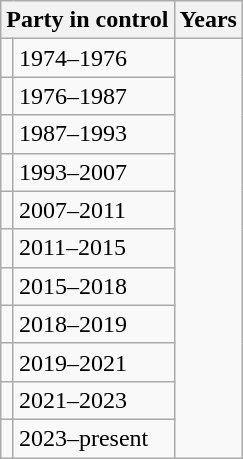<table class="wikitable">
<tr>
<th colspan=2>Party in control</th>
<th>Years</th>
</tr>
<tr>
<td></td>
<td>1974–1976</td>
</tr>
<tr>
<td></td>
<td>1976–1987</td>
</tr>
<tr>
<td></td>
<td>1987–1993</td>
</tr>
<tr>
<td></td>
<td>1993–2007</td>
</tr>
<tr>
<td></td>
<td>2007–2011</td>
</tr>
<tr>
<td></td>
<td>2011–2015</td>
</tr>
<tr>
<td></td>
<td>2015–2018</td>
</tr>
<tr>
<td></td>
<td>2018–2019</td>
</tr>
<tr>
<td></td>
<td>2019–2021</td>
</tr>
<tr>
<td></td>
<td>2021–2023</td>
</tr>
<tr>
<td></td>
<td>2023–present</td>
</tr>
</table>
